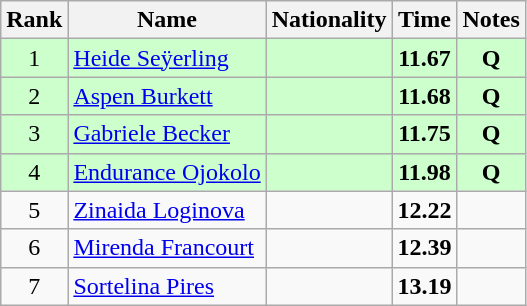<table class="wikitable sortable" style="text-align:center">
<tr>
<th>Rank</th>
<th>Name</th>
<th>Nationality</th>
<th>Time</th>
<th>Notes</th>
</tr>
<tr bgcolor=ccffcc>
<td>1</td>
<td align=left><a href='#'>Heide Seÿerling</a></td>
<td align=left></td>
<td><strong>11.67</strong></td>
<td><strong>Q</strong></td>
</tr>
<tr bgcolor=ccffcc>
<td>2</td>
<td align=left><a href='#'>Aspen Burkett</a></td>
<td align=left></td>
<td><strong>11.68</strong></td>
<td><strong>Q</strong></td>
</tr>
<tr bgcolor=ccffcc>
<td>3</td>
<td align=left><a href='#'>Gabriele Becker</a></td>
<td align=left></td>
<td><strong>11.75</strong></td>
<td><strong>Q</strong></td>
</tr>
<tr bgcolor=ccffcc>
<td>4</td>
<td align=left><a href='#'>Endurance Ojokolo</a></td>
<td align=left></td>
<td><strong>11.98</strong></td>
<td><strong>Q</strong></td>
</tr>
<tr>
<td>5</td>
<td align=left><a href='#'>Zinaida Loginova</a></td>
<td align=left></td>
<td><strong>12.22</strong></td>
<td></td>
</tr>
<tr>
<td>6</td>
<td align=left><a href='#'>Mirenda Francourt</a></td>
<td align=left></td>
<td><strong>12.39</strong></td>
<td></td>
</tr>
<tr>
<td>7</td>
<td align=left><a href='#'>Sortelina Pires</a></td>
<td align=left></td>
<td><strong>13.19</strong></td>
<td></td>
</tr>
</table>
